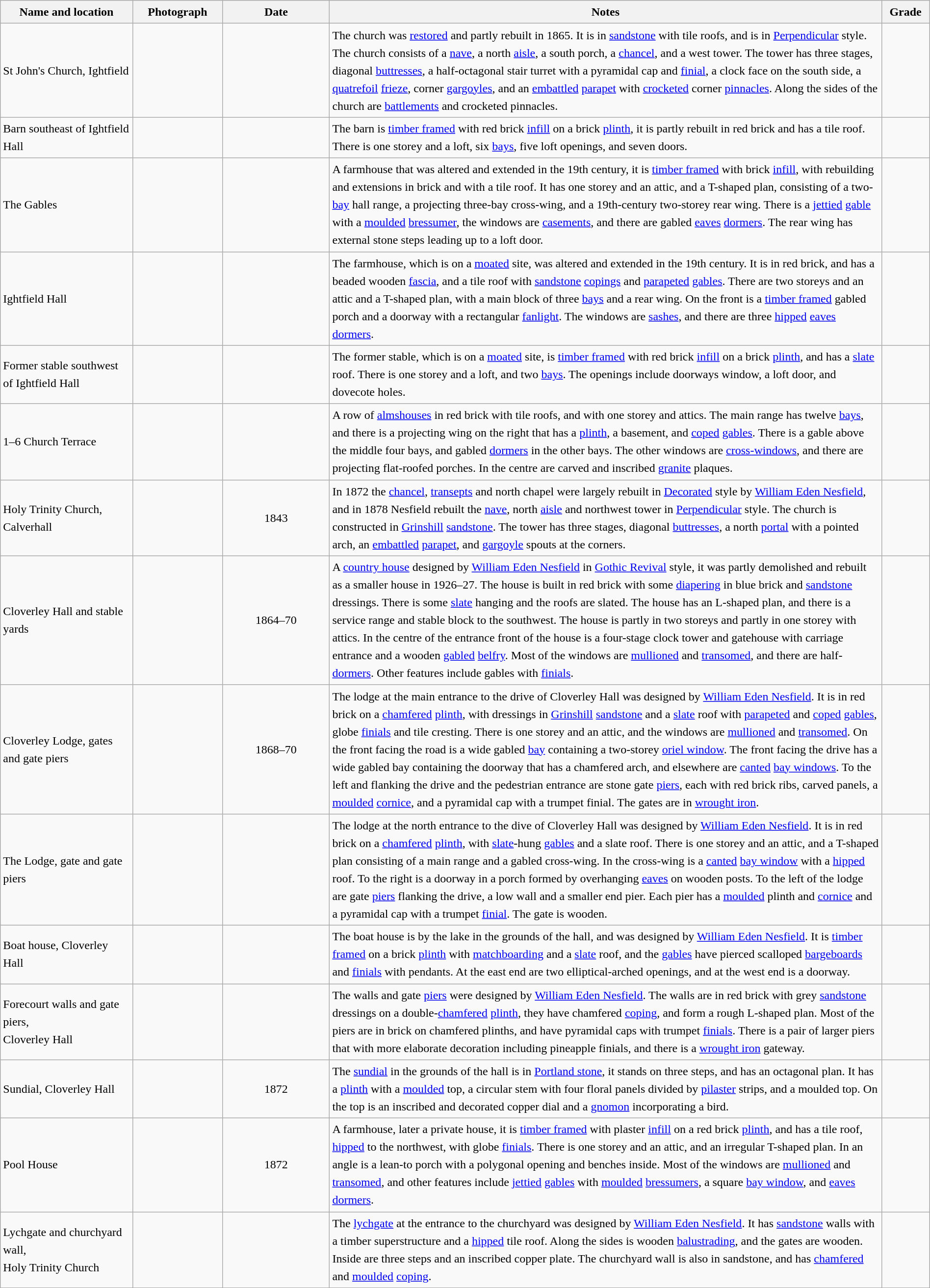<table class="wikitable sortable plainrowheaders" style="width:100%; border:0; text-align:left; line-height:150%;">
<tr>
<th scope="col"  style="width:150px">Name and location</th>
<th scope="col"  style="width:100px" class="unsortable">Photograph</th>
<th scope="col"  style="width:120px">Date</th>
<th scope="col"  style="width:650px" class="unsortable">Notes</th>
<th scope="col"  style="width:50px">Grade</th>
</tr>
<tr>
<td>St John's Church, Ightfield<br><small></small></td>
<td></td>
<td align="center"></td>
<td>The church was <a href='#'>restored</a> and partly rebuilt in 1865.  It is in <a href='#'>sandstone</a> with tile roofs, and is in <a href='#'>Perpendicular</a> style.  The church consists of a <a href='#'>nave</a>, a north <a href='#'>aisle</a>, a south porch, a <a href='#'>chancel</a>, and a west tower.  The tower has three stages, diagonal <a href='#'>buttresses</a>, a half-octagonal stair turret with a pyramidal cap and <a href='#'>finial</a>, a clock face on the south side, a <a href='#'>quatrefoil</a> <a href='#'>frieze</a>, corner <a href='#'>gargoyles</a>, and an <a href='#'>embattled</a> <a href='#'>parapet</a> with <a href='#'>crocketed</a> corner <a href='#'>pinnacles</a>.  Along the sides of the church are <a href='#'>battlements</a> and crocketed pinnacles.</td>
<td align="center" ></td>
</tr>
<tr>
<td>Barn southeast of Ightfield Hall<br><small></small></td>
<td></td>
<td align="center"></td>
<td>The barn is <a href='#'>timber framed</a> with red brick <a href='#'>infill</a> on a brick <a href='#'>plinth</a>, it is partly rebuilt in red brick and has a tile roof.  There is one storey and a loft, six <a href='#'>bays</a>, five loft openings, and seven doors.</td>
<td align="center" ></td>
</tr>
<tr>
<td>The Gables<br><small></small></td>
<td></td>
<td align="center"></td>
<td>A farmhouse that was altered and extended in the 19th century, it is <a href='#'>timber framed</a> with brick <a href='#'>infill</a>, with rebuilding and extensions in brick and with a tile roof.  It has one storey and an attic, and a T-shaped plan, consisting of a two-<a href='#'>bay</a> hall range, a projecting three-bay cross-wing, and a 19th-century two-storey rear wing.  There is a <a href='#'>jettied</a> <a href='#'>gable</a> with a <a href='#'>moulded</a> <a href='#'>bressumer</a>, the windows are <a href='#'>casements</a>, and there are gabled <a href='#'>eaves</a> <a href='#'>dormers</a>.  The rear wing has external stone steps leading up to a loft door.</td>
<td align="center" ></td>
</tr>
<tr>
<td>Ightfield Hall<br><small></small></td>
<td></td>
<td align="center"></td>
<td>The farmhouse, which is on a <a href='#'>moated</a> site, was altered and extended in the 19th century.  It is in red brick, and has a beaded wooden <a href='#'>fascia</a>, and a tile roof with <a href='#'>sandstone</a> <a href='#'>copings</a> and <a href='#'>parapeted</a> <a href='#'>gables</a>.  There are two storeys and an attic and a T-shaped plan, with a main block of three <a href='#'>bays</a> and a rear wing.  On the front is a <a href='#'>timber framed</a> gabled porch and a doorway with a rectangular <a href='#'>fanlight</a>.  The windows are <a href='#'>sashes</a>, and there are three <a href='#'>hipped</a> <a href='#'>eaves</a> <a href='#'>dormers</a>.</td>
<td align="center" ></td>
</tr>
<tr>
<td>Former stable southwest of Ightfield Hall<br><small></small></td>
<td></td>
<td align="center"></td>
<td>The former stable, which is on a <a href='#'>moated</a> site, is <a href='#'>timber framed</a> with red brick <a href='#'>infill</a> on a brick <a href='#'>plinth</a>, and has a <a href='#'>slate</a> roof.  There is one storey and a loft, and two <a href='#'>bays</a>.  The openings include doorways window, a loft door, and dovecote holes.</td>
<td align="center" ></td>
</tr>
<tr>
<td>1–6 Church Terrace<br><small></small></td>
<td></td>
<td align="center"></td>
<td>A row of <a href='#'>almshouses</a> in red brick with tile roofs, and with one storey and attics.  The main range has twelve <a href='#'>bays</a>, and there is a projecting wing on the right that has a <a href='#'>plinth</a>, a basement, and <a href='#'>coped</a> <a href='#'>gables</a>.  There is a gable above the middle four bays, and gabled <a href='#'>dormers</a> in the other bays.  The other windows are <a href='#'>cross-windows</a>, and there are projecting flat-roofed porches.  In the centre are carved and inscribed <a href='#'>granite</a> plaques.</td>
<td align="center" ></td>
</tr>
<tr>
<td>Holy Trinity Church, Calverhall<br><small></small></td>
<td></td>
<td align="center">1843</td>
<td>In 1872 the <a href='#'>chancel</a>, <a href='#'>transepts</a> and north chapel were largely rebuilt in <a href='#'>Decorated</a> style by <a href='#'>William Eden Nesfield</a>, and in 1878 Nesfield rebuilt the <a href='#'>nave</a>, north <a href='#'>aisle</a> and northwest tower in <a href='#'>Perpendicular</a> style.  The church is constructed in <a href='#'>Grinshill</a> <a href='#'>sandstone</a>.  The tower has three stages, diagonal <a href='#'>buttresses</a>, a north <a href='#'>portal</a> with a pointed arch, an <a href='#'>embattled</a> <a href='#'>parapet</a>, and <a href='#'>gargoyle</a> spouts at the corners.</td>
<td align="center" ></td>
</tr>
<tr>
<td>Cloverley Hall and stable yards<br><small></small></td>
<td></td>
<td align="center">1864–70</td>
<td>A <a href='#'>country house</a> designed by <a href='#'>William Eden Nesfield</a> in <a href='#'>Gothic Revival</a> style, it was partly demolished and rebuilt as a smaller house in 1926–27.  The house is built in red brick with some <a href='#'>diapering</a> in blue brick and <a href='#'>sandstone</a> dressings.  There is some <a href='#'>slate</a> hanging and the roofs are slated.  The house has an L-shaped plan, and there is a service range and stable block to the southwest.  The house is partly in two storeys and partly in one storey with attics.  In the centre of the entrance front of the house is a four-stage clock tower and gatehouse with carriage entrance and a wooden <a href='#'>gabled</a> <a href='#'>belfry</a>.  Most of the windows are <a href='#'>mullioned</a> and <a href='#'>transomed</a>, and there are half-<a href='#'>dormers</a>.  Other features include gables with <a href='#'>finials</a>.</td>
<td align="center" ></td>
</tr>
<tr>
<td>Cloverley Lodge, gates and gate piers<br><small></small></td>
<td></td>
<td align="center">1868–70</td>
<td>The lodge at the main entrance to the drive of Cloverley Hall was designed by <a href='#'>William Eden Nesfield</a>.  It is in red brick on a <a href='#'>chamfered</a> <a href='#'>plinth</a>, with dressings in <a href='#'>Grinshill</a> <a href='#'>sandstone</a> and a <a href='#'>slate</a> roof with <a href='#'>parapeted</a> and <a href='#'>coped</a> <a href='#'>gables</a>, globe <a href='#'>finials</a> and tile cresting.  There is one storey and an attic, and the windows are <a href='#'>mullioned</a> and <a href='#'>transomed</a>.  On the front facing the road is a wide gabled <a href='#'>bay</a> containing a two-storey <a href='#'>oriel window</a>.  The front facing the drive has a wide gabled bay containing the doorway that has a chamfered arch, and elsewhere are <a href='#'>canted</a> <a href='#'>bay windows</a>.  To the left and flanking the drive and the pedestrian entrance are stone gate <a href='#'>piers</a>, each with red brick ribs, carved panels, a <a href='#'>moulded</a> <a href='#'>cornice</a>, and a pyramidal cap with a trumpet finial. The gates are in <a href='#'>wrought iron</a>.</td>
<td align="center" ></td>
</tr>
<tr>
<td>The Lodge, gate and gate piers<br><small></small></td>
<td></td>
<td align="center"></td>
<td>The lodge at the north entrance to the dive of Cloverley Hall was designed by <a href='#'>William Eden Nesfield</a>.  It is in red brick on a <a href='#'>chamfered</a> <a href='#'>plinth</a>, with <a href='#'>slate</a>-hung <a href='#'>gables</a> and a slate roof.  There is one storey and an attic, and a T-shaped plan consisting of a main range and a gabled cross-wing.  In the cross-wing is a <a href='#'>canted</a> <a href='#'>bay window</a> with a <a href='#'>hipped</a> roof.  To the right is a doorway in a porch formed by overhanging <a href='#'>eaves</a> on wooden posts.  To the left of the lodge are gate <a href='#'>piers</a> flanking the drive, a low wall and a smaller end pier.  Each pier has a <a href='#'>moulded</a> plinth and <a href='#'>cornice</a> and a pyramidal cap with a trumpet <a href='#'>finial</a>.  The gate is wooden.</td>
<td align="center" ></td>
</tr>
<tr>
<td>Boat house, Cloverley Hall<br><small></small></td>
<td></td>
<td align="center"></td>
<td>The boat house is by the lake in the grounds of the hall, and was designed by <a href='#'>William Eden Nesfield</a>. It is <a href='#'>timber framed</a> on a brick <a href='#'>plinth</a> with <a href='#'>matchboarding</a> and a <a href='#'>slate</a> roof, and the <a href='#'>gables</a> have pierced scalloped <a href='#'>bargeboards</a> and <a href='#'>finials</a> with pendants.  At the east end are two elliptical-arched openings, and at the west end is a doorway.</td>
<td align="center" ></td>
</tr>
<tr>
<td>Forecourt walls and gate piers,<br>Cloverley Hall<br><small></small></td>
<td></td>
<td align="center"></td>
<td>The walls and gate <a href='#'>piers</a> were designed by <a href='#'>William Eden Nesfield</a>.  The walls are in red brick with grey <a href='#'>sandstone</a> dressings on a double-<a href='#'>chamfered</a> <a href='#'>plinth</a>, they have chamfered <a href='#'>coping</a>, and form a rough L-shaped plan.  Most of the piers are in brick on chamfered plinths, and have pyramidal caps with trumpet <a href='#'>finials</a>.  There is a pair of larger piers that with more elaborate decoration including pineapple finials, and there is a <a href='#'>wrought iron</a> gateway.</td>
<td align="center" ></td>
</tr>
<tr>
<td>Sundial, Cloverley Hall<br><small></small></td>
<td></td>
<td align="center">1872</td>
<td>The <a href='#'>sundial</a> in the grounds of the hall is in <a href='#'>Portland stone</a>, it stands on three steps, and has an octagonal plan.  It has a <a href='#'>plinth</a> with a <a href='#'>moulded</a> top, a circular stem with four floral panels divided by <a href='#'>pilaster</a> strips, and a moulded top.  On the top is an inscribed and decorated copper dial and a <a href='#'>gnomon</a> incorporating a bird.</td>
<td align="center" ></td>
</tr>
<tr>
<td>Pool House<br><small></small></td>
<td></td>
<td align="center">1872</td>
<td>A farmhouse, later a private house, it is <a href='#'>timber framed</a> with plaster <a href='#'>infill</a> on a red brick <a href='#'>plinth</a>, and has a tile roof, <a href='#'>hipped</a> to the northwest, with globe <a href='#'>finials</a>.  There is one storey and an attic, and an irregular T-shaped plan.  In an angle is a lean-to porch with a polygonal opening and benches inside.  Most of the windows are <a href='#'>mullioned</a> and <a href='#'>transomed</a>, and other features include <a href='#'>jettied</a> <a href='#'>gables</a> with <a href='#'>moulded</a> <a href='#'>bressumers</a>, a square <a href='#'>bay window</a>, and <a href='#'>eaves</a> <a href='#'>dormers</a>.</td>
<td align="center" ></td>
</tr>
<tr>
<td>Lychgate and churchyard wall,<br>Holy Trinity Church<br><small></small></td>
<td></td>
<td align="center"></td>
<td>The <a href='#'>lychgate</a> at the entrance to the churchyard was designed by <a href='#'>William Eden Nesfield</a>.  It has <a href='#'>sandstone</a> walls with a timber superstructure and a <a href='#'>hipped</a> tile roof.  Along the sides is wooden <a href='#'>balustrading</a>, and the gates are wooden.  Inside are three steps and an inscribed copper plate.  The churchyard wall is also in sandstone, and has <a href='#'>chamfered</a> and <a href='#'>moulded</a> <a href='#'>coping</a>.</td>
<td align="center" ></td>
</tr>
<tr>
</tr>
</table>
